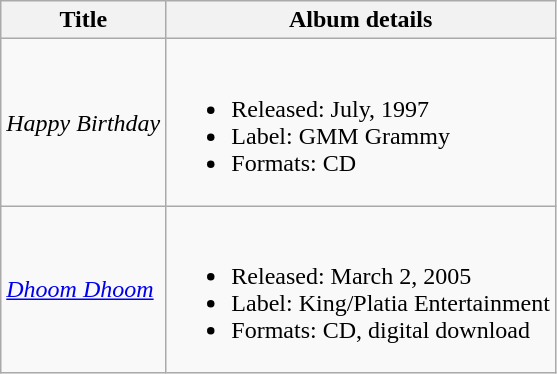<table class="wikitable">
<tr>
<th>Title</th>
<th>Album details</th>
</tr>
<tr>
<td><em>Happy Birthday</em></td>
<td><br><ul><li>Released: July, 1997</li><li>Label: GMM Grammy</li><li>Formats: CD</li></ul></td>
</tr>
<tr>
<td><em><a href='#'>Dhoom Dhoom</a></em></td>
<td><br><ul><li>Released: March 2, 2005</li><li>Label: King/Platia Entertainment</li><li>Formats: CD, digital download</li></ul></td>
</tr>
</table>
